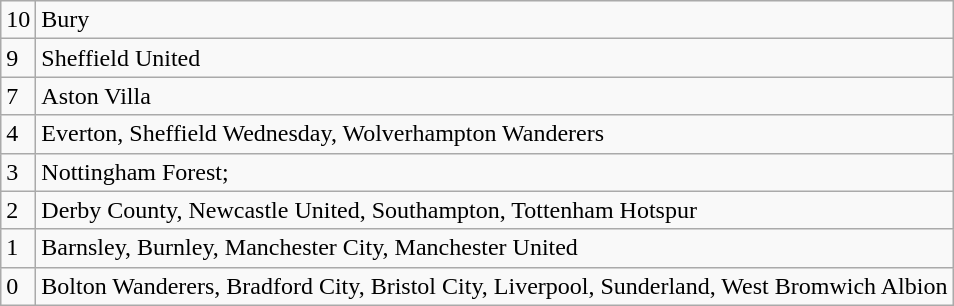<table class="wikitable">
<tr>
<td>10</td>
<td>Bury</td>
</tr>
<tr>
<td>9</td>
<td>Sheffield United</td>
</tr>
<tr>
<td>7</td>
<td>Aston Villa</td>
</tr>
<tr>
<td>4</td>
<td>Everton, Sheffield Wednesday, Wolverhampton Wanderers</td>
</tr>
<tr>
<td>3</td>
<td>Nottingham Forest;</td>
</tr>
<tr>
<td>2</td>
<td>Derby County, Newcastle United, Southampton, Tottenham Hotspur</td>
</tr>
<tr>
<td>1</td>
<td>Barnsley, Burnley, Manchester City, Manchester United</td>
</tr>
<tr>
<td>0</td>
<td>Bolton Wanderers, Bradford City, Bristol City, Liverpool, Sunderland, West Bromwich Albion</td>
</tr>
</table>
